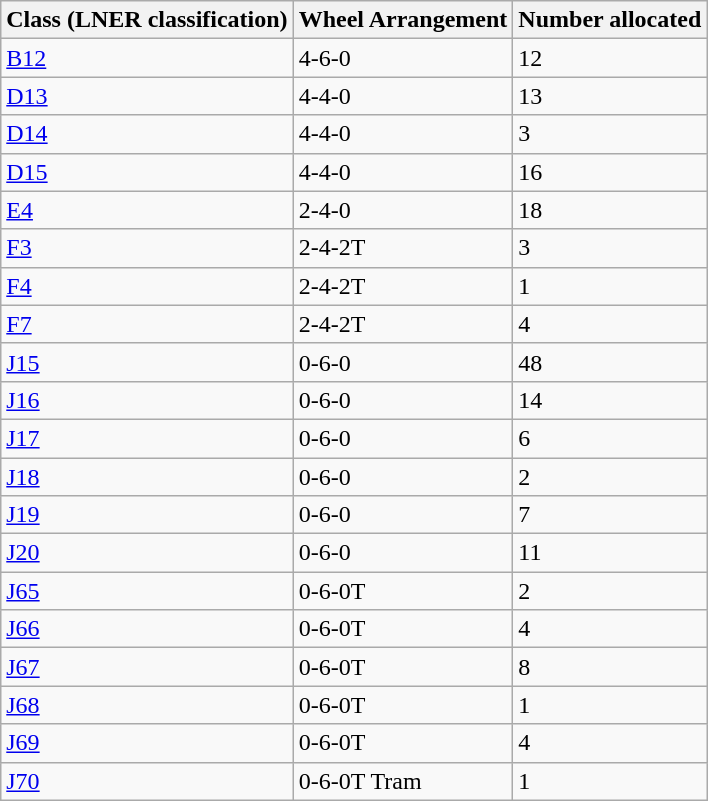<table class="wikitable sortable">
<tr>
<th>Class (LNER classification)</th>
<th>Wheel Arrangement</th>
<th>Number allocated</th>
</tr>
<tr>
<td><a href='#'>B12</a></td>
<td>4-6-0</td>
<td>12</td>
</tr>
<tr>
<td><a href='#'>D13</a></td>
<td>4-4-0</td>
<td>13</td>
</tr>
<tr>
<td><a href='#'>D14</a></td>
<td>4-4-0</td>
<td>3</td>
</tr>
<tr>
<td><a href='#'>D15</a></td>
<td>4-4-0</td>
<td>16</td>
</tr>
<tr>
<td><a href='#'>E4</a></td>
<td>2-4-0</td>
<td>18</td>
</tr>
<tr>
<td><a href='#'>F3</a></td>
<td>2-4-2T</td>
<td>3</td>
</tr>
<tr>
<td><a href='#'>F4</a></td>
<td>2-4-2T</td>
<td>1</td>
</tr>
<tr>
<td><a href='#'>F7</a></td>
<td>2-4-2T</td>
<td>4</td>
</tr>
<tr>
<td><a href='#'>J15</a></td>
<td>0-6-0</td>
<td>48</td>
</tr>
<tr>
<td><a href='#'>J16</a></td>
<td>0-6-0</td>
<td>14</td>
</tr>
<tr>
<td><a href='#'>J17</a></td>
<td>0-6-0</td>
<td>6</td>
</tr>
<tr>
<td><a href='#'>J18</a></td>
<td>0-6-0</td>
<td>2</td>
</tr>
<tr>
<td><a href='#'>J19</a></td>
<td>0-6-0</td>
<td>7</td>
</tr>
<tr>
<td><a href='#'>J20</a></td>
<td>0-6-0</td>
<td>11</td>
</tr>
<tr>
<td><a href='#'>J65</a></td>
<td>0-6-0T</td>
<td>2</td>
</tr>
<tr>
<td><a href='#'>J66</a></td>
<td>0-6-0T</td>
<td>4</td>
</tr>
<tr>
<td><a href='#'>J67</a></td>
<td>0-6-0T</td>
<td>8</td>
</tr>
<tr>
<td><a href='#'>J68</a></td>
<td>0-6-0T</td>
<td>1</td>
</tr>
<tr>
<td><a href='#'>J69</a></td>
<td>0-6-0T</td>
<td>4</td>
</tr>
<tr>
<td><a href='#'>J70</a></td>
<td>0-6-0T Tram</td>
<td>1</td>
</tr>
</table>
